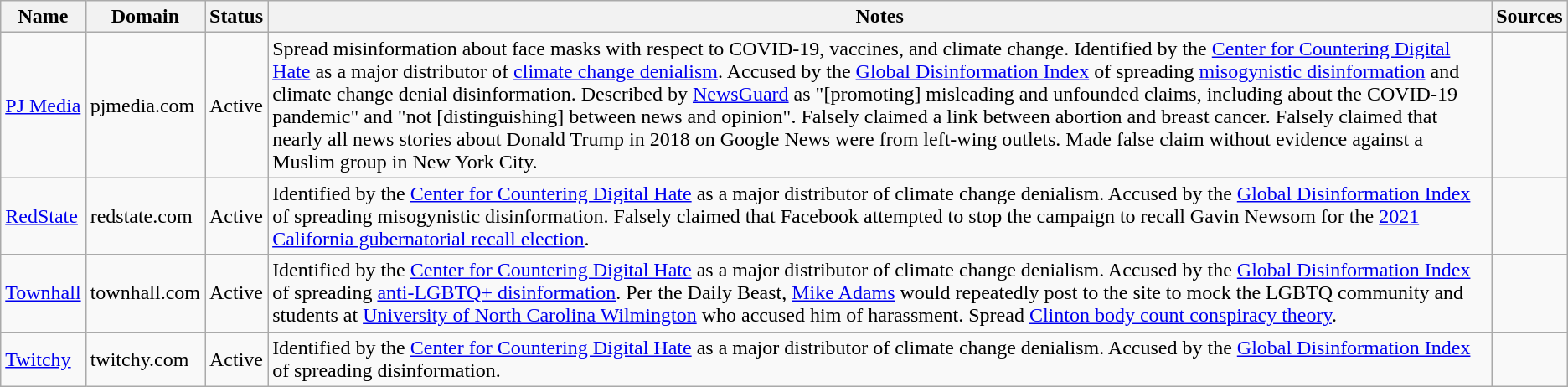<table class="wikitable sortable mw-collapsible">
<tr>
<th>Name</th>
<th>Domain</th>
<th>Status</th>
<th class="sortable">Notes</th>
<th class="unsortable">Sources</th>
</tr>
<tr>
<td><a href='#'>PJ Media</a></td>
<td>pjmedia.com</td>
<td>Active</td>
<td>Spread misinformation about face masks with respect to COVID-19, vaccines, and climate change. Identified by the <a href='#'>Center for Countering Digital Hate</a> as a major distributor of <a href='#'>climate change denialism</a>. Accused by the <a href='#'>Global Disinformation Index</a> of spreading <a href='#'>misogynistic disinformation</a> and climate change denial disinformation. Described by <a href='#'>NewsGuard</a> as "[promoting] misleading and unfounded claims, including about the COVID-19 pandemic" and "not [distinguishing] between news and opinion". Falsely claimed a link between abortion and breast cancer. Falsely claimed that nearly all news stories about Donald Trump in 2018 on Google News were from left-wing outlets. Made false claim without evidence against a Muslim group in New York City.</td>
<td></td>
</tr>
<tr>
<td><a href='#'>RedState</a></td>
<td>redstate.com</td>
<td>Active</td>
<td>Identified by the <a href='#'>Center for Countering Digital Hate</a> as a major distributor of climate change denialism. Accused by the <a href='#'>Global Disinformation Index</a> of spreading misogynistic disinformation. Falsely claimed that Facebook attempted to stop the campaign to recall Gavin Newsom for the <a href='#'>2021 California gubernatorial recall election</a>.</td>
<td></td>
</tr>
<tr>
<td><a href='#'>Townhall</a></td>
<td>townhall.com</td>
<td>Active</td>
<td>Identified by the <a href='#'>Center for Countering Digital Hate</a> as a major distributor of climate change denialism. Accused by the <a href='#'>Global Disinformation Index</a> of spreading <a href='#'>anti-LGBTQ+ disinformation</a>. Per the Daily Beast, <a href='#'>Mike Adams</a> would repeatedly post to the site to mock the LGBTQ community and students at <a href='#'>University of North Carolina Wilmington</a> who accused him of harassment. Spread <a href='#'>Clinton body count conspiracy theory</a>.</td>
<td></td>
</tr>
<tr>
<td><a href='#'>Twitchy</a></td>
<td>twitchy.com</td>
<td>Active</td>
<td>Identified by the <a href='#'>Center for Countering Digital Hate</a> as a major distributor of climate change denialism. Accused by the <a href='#'>Global Disinformation Index</a> of spreading disinformation.</td>
<td></td>
</tr>
</table>
